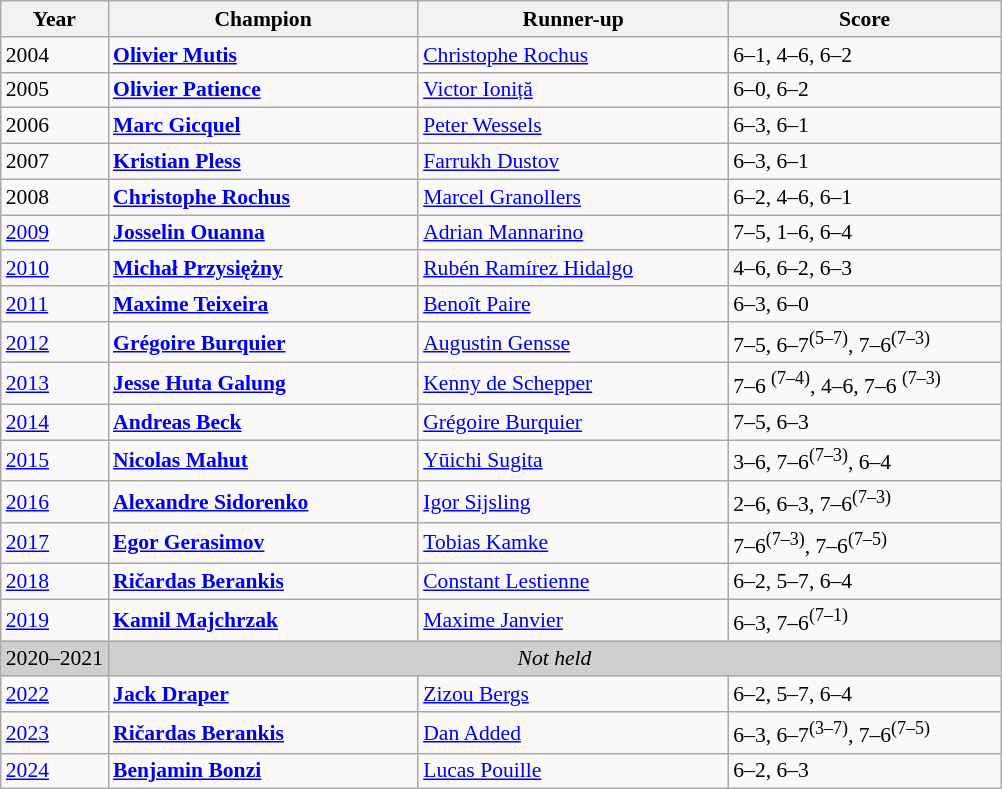<table class="wikitable" style="font-size:90%">
<tr>
<th>Year</th>
<th width="200">Champion</th>
<th width="200">Runner-up</th>
<th width="175">Score</th>
</tr>
<tr>
<td>2004</td>
<td> <strong><a href='#'>Olivier Mutis</a></strong></td>
<td> <a href='#'>Christophe Rochus</a></td>
<td>6–1, 4–6, 6–2</td>
</tr>
<tr>
<td>2005</td>
<td> <strong><a href='#'>Olivier Patience</a></strong></td>
<td> <a href='#'>Victor Ioniță</a></td>
<td>6–0, 6–2</td>
</tr>
<tr>
<td>2006</td>
<td> <strong><a href='#'>Marc Gicquel</a></strong></td>
<td> <a href='#'>Peter Wessels</a></td>
<td>6–3, 6–1</td>
</tr>
<tr>
<td>2007</td>
<td> <strong><a href='#'>Kristian Pless</a></strong></td>
<td> <a href='#'>Farrukh Dustov</a></td>
<td>6–3, 6–1</td>
</tr>
<tr>
<td>2008</td>
<td> <strong><a href='#'>Christophe Rochus</a></strong></td>
<td> <a href='#'>Marcel Granollers</a></td>
<td>6–2, 4–6, 6–1</td>
</tr>
<tr>
<td><a href='#'>2009</a></td>
<td> <strong><a href='#'>Josselin Ouanna</a></strong></td>
<td> <a href='#'>Adrian Mannarino</a></td>
<td>7–5, 1–6, 6–4</td>
</tr>
<tr>
<td><a href='#'>2010</a></td>
<td> <strong><a href='#'>Michał Przysiężny</a></strong></td>
<td> <a href='#'>Rubén Ramírez Hidalgo</a></td>
<td>4–6, 6–2, 6–3</td>
</tr>
<tr>
<td><a href='#'>2011</a></td>
<td> <strong><a href='#'>Maxime Teixeira</a></strong></td>
<td> <a href='#'>Benoît Paire</a></td>
<td>6–3, 6–0</td>
</tr>
<tr>
<td><a href='#'>2012</a></td>
<td> <strong><a href='#'>Grégoire Burquier</a></strong></td>
<td> <a href='#'>Augustin Gensse</a></td>
<td>7–5, 6–7<sup>(5–7)</sup>, 7–6<sup>(7–3)</sup></td>
</tr>
<tr>
<td><a href='#'>2013</a></td>
<td> <strong><a href='#'>Jesse Huta Galung</a></strong></td>
<td> <a href='#'>Kenny de Schepper</a></td>
<td>7–6 <sup>(7–4)</sup>, 4–6, 7–6 <sup>(7–3)</sup></td>
</tr>
<tr>
<td><a href='#'>2014</a></td>
<td> <strong><a href='#'>Andreas Beck</a></strong></td>
<td> <a href='#'>Grégoire Burquier</a></td>
<td>7–5, 6–3</td>
</tr>
<tr>
<td><a href='#'>2015</a></td>
<td> <strong><a href='#'>Nicolas Mahut</a></strong></td>
<td> <a href='#'>Yūichi Sugita</a></td>
<td>3–6, 7–6<sup>(7–3)</sup>, 6–4</td>
</tr>
<tr>
<td><a href='#'>2016</a></td>
<td> <strong><a href='#'>Alexandre Sidorenko</a></strong></td>
<td> <a href='#'>Igor Sijsling</a></td>
<td>2–6, 6–3, 7–6<sup>(7–3)</sup></td>
</tr>
<tr>
<td><a href='#'>2017</a></td>
<td> <strong><a href='#'>Egor Gerasimov</a></strong></td>
<td> <a href='#'>Tobias Kamke</a></td>
<td>7–6<sup>(7–3)</sup>, 7–6<sup>(7–5)</sup></td>
</tr>
<tr>
<td><a href='#'>2018</a></td>
<td> <strong><a href='#'>Ričardas Berankis</a></strong></td>
<td> <a href='#'>Constant Lestienne</a></td>
<td>6–2, 5–7, 6–4</td>
</tr>
<tr>
<td><a href='#'>2019</a></td>
<td> <strong><a href='#'>Kamil Majchrzak</a></strong></td>
<td> <a href='#'>Maxime Janvier</a></td>
<td>6–3, 7–6<sup>(7–1)</sup></td>
</tr>
<tr>
<td style="background:#cfcfcf">2020–2021</td>
<td colspan=3 align=center style="background:#cfcfcf"><em>Not held</em></td>
</tr>
<tr>
<td><a href='#'>2022</a></td>
<td> <strong><a href='#'>Jack Draper</a></strong></td>
<td> <a href='#'>Zizou Bergs</a></td>
<td>6–2, 5–7, 6–4</td>
</tr>
<tr>
<td><a href='#'>2023</a></td>
<td> <strong><a href='#'>Ričardas Berankis</a></strong></td>
<td> <a href='#'>Dan Added</a></td>
<td>6–3, 6–7<sup>(3–7)</sup>, 7–6<sup>(7–5)</sup></td>
</tr>
<tr>
<td><a href='#'>2024</a></td>
<td> <strong><a href='#'>Benjamin Bonzi</a></strong></td>
<td> <a href='#'>Lucas Pouille</a></td>
<td>6–2, 6–3</td>
</tr>
</table>
